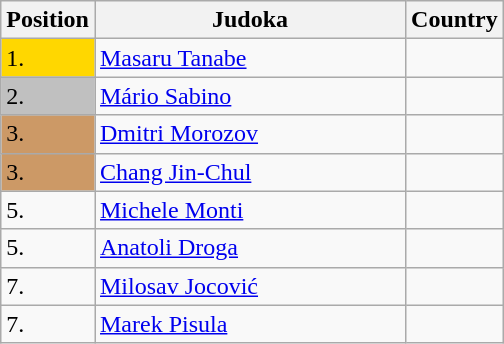<table class=wikitable>
<tr>
<th width=10>Position</th>
<th width=200>Judoka</th>
<th width=10>Country</th>
</tr>
<tr>
<td bgcolor=gold>1.</td>
<td><a href='#'>Masaru Tanabe</a></td>
<td></td>
</tr>
<tr>
<td bgcolor="silver">2.</td>
<td><a href='#'>Mário Sabino</a></td>
<td></td>
</tr>
<tr>
<td bgcolor="CC9966">3.</td>
<td><a href='#'>Dmitri Morozov</a></td>
<td></td>
</tr>
<tr>
<td bgcolor="CC9966">3.</td>
<td><a href='#'>Chang Jin-Chul</a></td>
<td></td>
</tr>
<tr>
<td>5.</td>
<td><a href='#'>Michele Monti</a></td>
<td></td>
</tr>
<tr>
<td>5.</td>
<td><a href='#'>Anatoli Droga</a></td>
<td></td>
</tr>
<tr>
<td>7.</td>
<td><a href='#'>Milosav Jocović</a></td>
<td></td>
</tr>
<tr>
<td>7.</td>
<td><a href='#'>Marek Pisula</a></td>
<td></td>
</tr>
</table>
